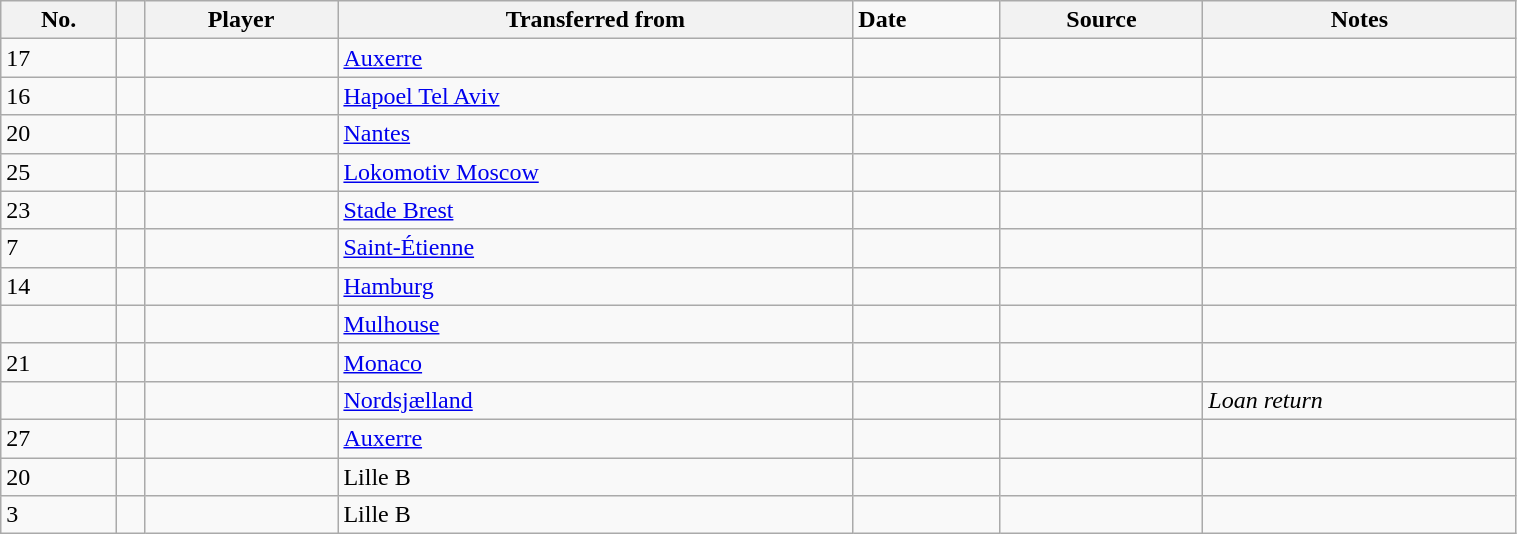<table class="wikitable sortable" style="width:80%; text-align:left; font-size:100%; text-align:left;">
<tr>
<th>No.</th>
<th></th>
<th>Player</th>
<th>Transferred from</th>
<td><strong>Date</strong></td>
<th>Source</th>
<th>Notes</th>
</tr>
<tr>
<td>17</td>
<td></td>
<td></td>
<td> <a href='#'>Auxerre</a></td>
<td></td>
<td></td>
<td></td>
</tr>
<tr>
<td>16</td>
<td></td>
<td></td>
<td> <a href='#'>Hapoel Tel Aviv</a></td>
<td></td>
<td></td>
<td></td>
</tr>
<tr>
<td>20</td>
<td></td>
<td></td>
<td> <a href='#'>Nantes</a></td>
<td></td>
<td></td>
<td></td>
</tr>
<tr>
<td>25</td>
<td></td>
<td></td>
<td> <a href='#'>Lokomotiv Moscow</a></td>
<td></td>
<td></td>
<td></td>
</tr>
<tr>
<td>23</td>
<td></td>
<td></td>
<td> <a href='#'>Stade Brest</a></td>
<td></td>
<td></td>
<td></td>
</tr>
<tr>
<td>7</td>
<td></td>
<td></td>
<td> <a href='#'>Saint-Étienne</a></td>
<td></td>
<td></td>
<td></td>
</tr>
<tr>
<td>14</td>
<td></td>
<td></td>
<td> <a href='#'>Hamburg</a></td>
<td></td>
<td></td>
<td></td>
</tr>
<tr>
<td></td>
<td></td>
<td></td>
<td> <a href='#'>Mulhouse</a></td>
<td></td>
<td></td>
<td></td>
</tr>
<tr>
<td>21</td>
<td></td>
<td></td>
<td> <a href='#'>Monaco</a></td>
<td></td>
<td></td>
<td></td>
</tr>
<tr>
<td></td>
<td></td>
<td></td>
<td> <a href='#'>Nordsjælland</a></td>
<td></td>
<td></td>
<td><em>Loan return</em></td>
</tr>
<tr>
<td>27</td>
<td></td>
<td></td>
<td> <a href='#'>Auxerre</a></td>
<td></td>
<td></td>
<td></td>
</tr>
<tr>
<td>20</td>
<td></td>
<td></td>
<td> Lille B</td>
<td></td>
<td></td>
<td></td>
</tr>
<tr>
<td>3</td>
<td></td>
<td></td>
<td> Lille B</td>
<td></td>
<td></td>
<td></td>
</tr>
</table>
